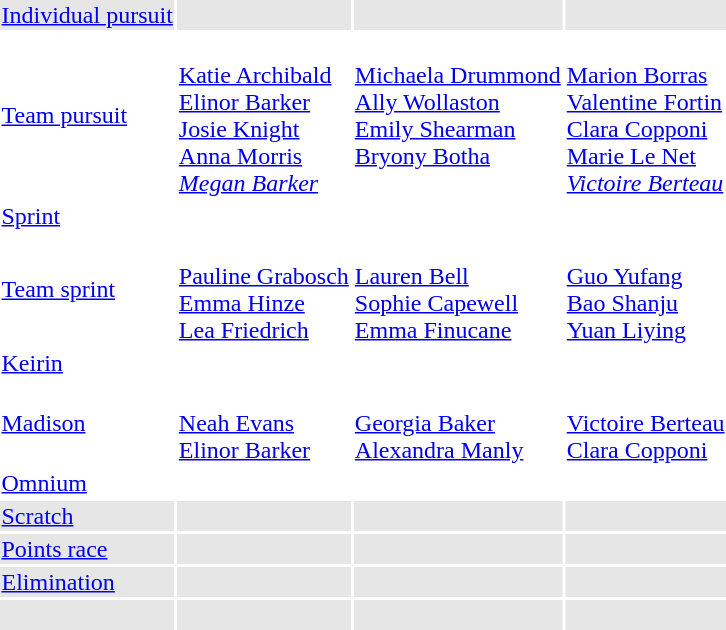<table>
<tr bgcolor="#e6e6e6">
<td><a href='#'>Individual pursuit</a><br></td>
<td></td>
<td></td>
<td></td>
</tr>
<tr>
<td><a href='#'>Team pursuit</a><br></td>
<td valign=top><br><a href='#'>Katie Archibald</a><br><a href='#'>Elinor Barker</a><br><a href='#'>Josie Knight</a><br><a href='#'>Anna Morris</a><br><em><a href='#'>Megan Barker</a></em></td>
<td valign=top><br><a href='#'>Michaela Drummond</a><br><a href='#'>Ally Wollaston</a><br><a href='#'>Emily Shearman</a><br><a href='#'>Bryony Botha</a></td>
<td valign=top><br><a href='#'>Marion Borras</a><br><a href='#'>Valentine Fortin</a><br><a href='#'>Clara Copponi</a><br><a href='#'>Marie Le Net</a><br><em><a href='#'>Victoire Berteau</a></em></td>
</tr>
<tr>
<td><a href='#'>Sprint</a><br></td>
<td></td>
<td></td>
<td></td>
</tr>
<tr>
<td><a href='#'>Team sprint</a><br></td>
<td><br><a href='#'>Pauline Grabosch</a><br><a href='#'>Emma Hinze</a><br><a href='#'>Lea Friedrich</a></td>
<td><br><a href='#'>Lauren Bell</a><br><a href='#'>Sophie Capewell</a><br><a href='#'>Emma Finucane</a></td>
<td><br><a href='#'>Guo Yufang</a><br><a href='#'>Bao Shanju</a><br><a href='#'>Yuan Liying</a></td>
</tr>
<tr>
<td><a href='#'>Keirin</a><br></td>
<td></td>
<td></td>
<td></td>
</tr>
<tr>
<td><a href='#'>Madison</a><br></td>
<td valign=top><br><a href='#'>Neah Evans</a><br><a href='#'>Elinor Barker</a></td>
<td valign=top><br><a href='#'>Georgia Baker</a><br><a href='#'>Alexandra Manly</a></td>
<td valign=top><br><a href='#'>Victoire Berteau</a><br><a href='#'>Clara Copponi</a></td>
</tr>
<tr>
<td><a href='#'>Omnium</a><br></td>
<td></td>
<td></td>
<td></td>
</tr>
<tr bgcolor="#e6e6e6">
<td><a href='#'>Scratch</a><br></td>
<td></td>
<td></td>
<td></td>
</tr>
<tr bgcolor="#e6e6e6">
<td><a href='#'>Points race</a><br></td>
<td></td>
<td></td>
<td></td>
</tr>
<tr bgcolor="#e6e6e6">
<td><a href='#'>Elimination</a><br></td>
<td></td>
<td></td>
<td></td>
</tr>
<tr bgcolor="#e6e6e6">
<td><br></td>
<td></td>
<td></td>
<td></td>
</tr>
</table>
